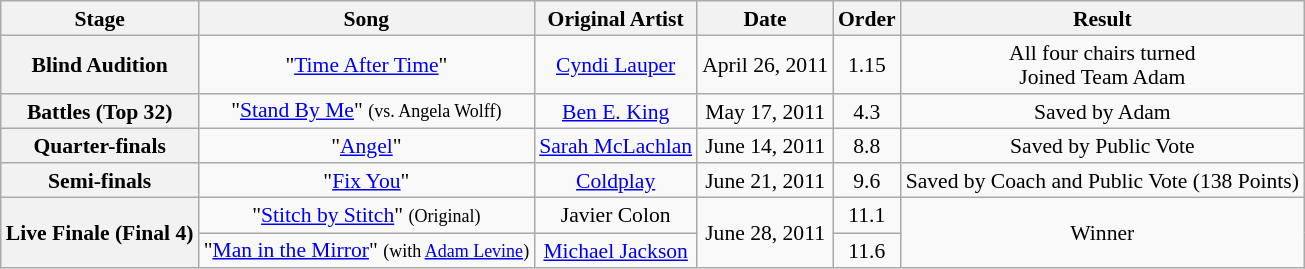<table class="wikitable" style="text-align:center; font-size:90%; line-height:16px;">
<tr>
<th scope="col">Stage</th>
<th scope="col">Song</th>
<th scope="col">Original Artist</th>
<th scope="col">Date</th>
<th scope="col">Order</th>
<th scope="col">Result</th>
</tr>
<tr>
<th scope="row">Blind Audition</th>
<td>"<a href='#'>Time After Time</a>"</td>
<td><a href='#'>Cyndi Lauper</a></td>
<td>April 26, 2011</td>
<td>1.15</td>
<td>All four chairs turned<br>Joined Team Adam</td>
</tr>
<tr>
<th scope="row">Battles (Top 32)</th>
<td>"<a href='#'>Stand By Me</a>" <small>(vs. Angela Wolff)</small></td>
<td><a href='#'>Ben E. King</a></td>
<td>May 17, 2011</td>
<td>4.3</td>
<td>Saved by Adam</td>
</tr>
<tr>
<th scope="row">Quarter-finals</th>
<td>"<a href='#'>Angel</a>"</td>
<td><a href='#'>Sarah McLachlan</a></td>
<td>June 14, 2011</td>
<td>8.8</td>
<td>Saved by Public Vote</td>
</tr>
<tr>
<th scope="row">Semi-finals</th>
<td>"<a href='#'>Fix You</a>"</td>
<td><a href='#'>Coldplay</a></td>
<td>June 21, 2011</td>
<td>9.6</td>
<td>Saved by Coach and Public Vote (138 Points)</td>
</tr>
<tr>
<th scope="row" rowspan="2">Live Finale (Final 4)</th>
<td>"<a href='#'>Stitch by Stitch</a>" <small>(Original)</small></td>
<td>Javier Colon</td>
<td rowspan="2">June 28, 2011</td>
<td>11.1</td>
<td rowspan="2">Winner</td>
</tr>
<tr>
<td>"<a href='#'>Man in the Mirror</a>" <small>(with <a href='#'>Adam Levine</a>)</small></td>
<td><a href='#'>Michael Jackson</a></td>
<td>11.6</td>
</tr>
</table>
